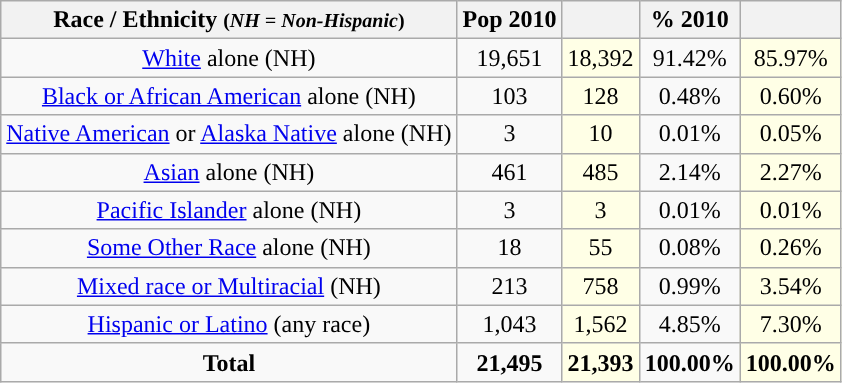<table class="wikitable" style="text-align:center;">
<tr>
<th>Race / Ethnicity <small>(<em>NH = Non-Hispanic</em>)</small></th>
<th>Pop 2010</th>
<th></th>
<th>% 2010</th>
<th></th>
</tr>
<tr>
<td><a href='#'>White</a> alone (NH)</td>
<td>19,651</td>
<td style='background: #ffffe6;'>18,392</td>
<td>91.42%</td>
<td style='background: #ffffe6;'>85.97%</td>
</tr>
<tr>
<td><a href='#'>Black or African American</a> alone (NH)</td>
<td>103</td>
<td style='background: #ffffe6;'>128</td>
<td>0.48%</td>
<td style='background: #ffffe6;'>0.60%</td>
</tr>
<tr>
<td><a href='#'>Native American</a> or <a href='#'>Alaska Native</a> alone (NH)</td>
<td>3</td>
<td style='background: #ffffe6;'>10</td>
<td>0.01%</td>
<td style='background: #ffffe6;'>0.05%</td>
</tr>
<tr>
<td><a href='#'>Asian</a> alone (NH)</td>
<td>461</td>
<td style='background: #ffffe6;'>485</td>
<td>2.14%</td>
<td style='background: #ffffe6;'>2.27%</td>
</tr>
<tr>
<td><a href='#'>Pacific Islander</a> alone (NH)</td>
<td>3</td>
<td style='background: #ffffe6;'>3</td>
<td>0.01%</td>
<td style='background: #ffffe6;'>0.01%</td>
</tr>
<tr>
<td><a href='#'>Some Other Race</a> alone (NH)</td>
<td>18</td>
<td style='background: #ffffe6;'>55</td>
<td>0.08%</td>
<td style='background: #ffffe6;'>0.26%</td>
</tr>
<tr>
<td><a href='#'>Mixed race or Multiracial</a> (NH)</td>
<td>213</td>
<td style='background: #ffffe6;'>758</td>
<td>0.99%</td>
<td style='background: #ffffe6;'>3.54%</td>
</tr>
<tr>
<td><a href='#'>Hispanic or Latino</a> (any race)</td>
<td>1,043</td>
<td style='background: #ffffe6;'>1,562</td>
<td>4.85%</td>
<td style='background: #ffffe6;'>7.30%</td>
</tr>
<tr>
<td><strong>Total</strong></td>
<td><strong>21,495</strong></td>
<td style='background: #ffffe6;'><strong>21,393</strong></td>
<td><strong>100.00%</strong></td>
<td style='background: #ffffe6;'><strong>100.00%</strong></td>
</tr>
</table>
